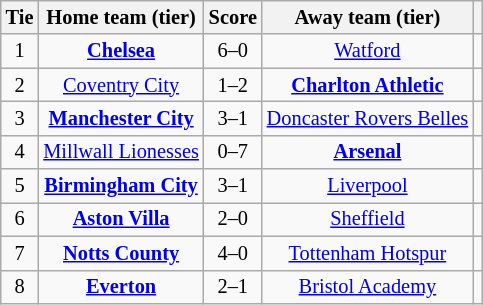<table class="wikitable" style="text-align:center; font-size:85%">
<tr>
<th>Tie</th>
<th>Home team (tier)</th>
<th>Score</th>
<th>Away team (tier)</th>
<th></th>
</tr>
<tr>
<td>1</td>
<td><strong><a href='#'>Chelsea</a></strong></td>
<td style="text-align:center;">6–0</td>
<td><a href='#'>Watford</a></td>
<td></td>
</tr>
<tr>
<td>2</td>
<td><a href='#'>Coventry City</a></td>
<td style="text-align:center;">1–2</td>
<td><strong><a href='#'>Charlton Athletic</a></strong></td>
<td></td>
</tr>
<tr>
<td>3</td>
<td><strong><a href='#'>Manchester City</a></strong></td>
<td style="text-align:center;">3–1</td>
<td><a href='#'>Doncaster Rovers Belles</a></td>
<td></td>
</tr>
<tr>
<td>4</td>
<td><a href='#'>Millwall Lionesses</a></td>
<td style="text-align:center;">0–7</td>
<td><strong><a href='#'>Arsenal</a></strong></td>
<td></td>
</tr>
<tr>
<td>5</td>
<td><strong><a href='#'>Birmingham City</a></strong></td>
<td style="text-align:center;">3–1</td>
<td><a href='#'>Liverpool</a></td>
<td></td>
</tr>
<tr>
<td>6</td>
<td><strong><a href='#'>Aston Villa</a></strong></td>
<td style="text-align:center;">2–0</td>
<td><a href='#'>Sheffield</a></td>
<td></td>
</tr>
<tr>
<td>7</td>
<td><strong><a href='#'>Notts County</a></strong></td>
<td style="text-align:center;">4–0</td>
<td><a href='#'>Tottenham Hotspur</a></td>
<td></td>
</tr>
<tr>
<td>8</td>
<td><strong><a href='#'>Everton</a></strong></td>
<td style="text-align:center;">2–1 </td>
<td><a href='#'>Bristol Academy</a></td>
<td></td>
</tr>
</table>
